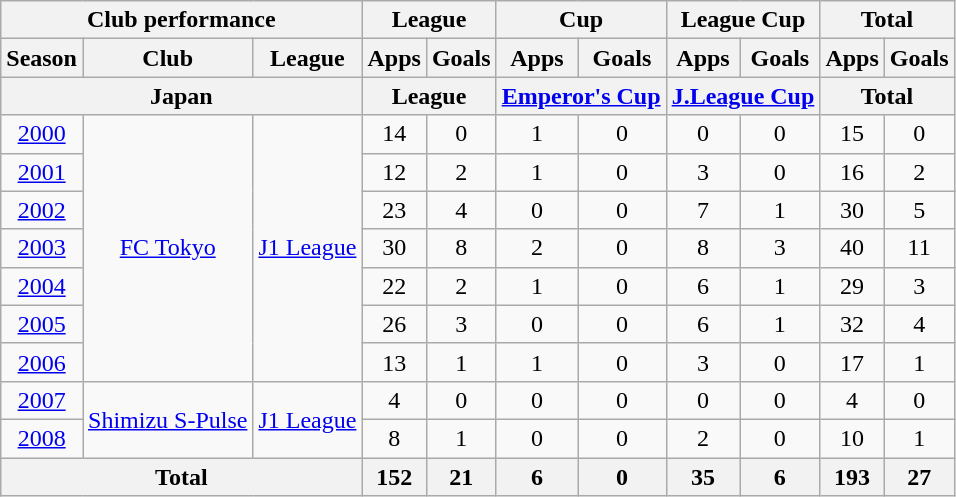<table class="wikitable" style="text-align:center;">
<tr>
<th colspan=3>Club performance</th>
<th colspan=2>League</th>
<th colspan=2>Cup</th>
<th colspan=2>League Cup</th>
<th colspan=2>Total</th>
</tr>
<tr>
<th>Season</th>
<th>Club</th>
<th>League</th>
<th>Apps</th>
<th>Goals</th>
<th>Apps</th>
<th>Goals</th>
<th>Apps</th>
<th>Goals</th>
<th>Apps</th>
<th>Goals</th>
</tr>
<tr>
<th colspan=3>Japan</th>
<th colspan=2>League</th>
<th colspan=2><a href='#'>Emperor's Cup</a></th>
<th colspan=2><a href='#'>J.League Cup</a></th>
<th colspan=2>Total</th>
</tr>
<tr>
<td><a href='#'>2000</a></td>
<td rowspan="7"><a href='#'>FC Tokyo</a></td>
<td rowspan="7"><a href='#'>J1 League</a></td>
<td>14</td>
<td>0</td>
<td>1</td>
<td>0</td>
<td>0</td>
<td>0</td>
<td>15</td>
<td>0</td>
</tr>
<tr>
<td><a href='#'>2001</a></td>
<td>12</td>
<td>2</td>
<td>1</td>
<td>0</td>
<td>3</td>
<td>0</td>
<td>16</td>
<td>2</td>
</tr>
<tr>
<td><a href='#'>2002</a></td>
<td>23</td>
<td>4</td>
<td>0</td>
<td>0</td>
<td>7</td>
<td>1</td>
<td>30</td>
<td>5</td>
</tr>
<tr>
<td><a href='#'>2003</a></td>
<td>30</td>
<td>8</td>
<td>2</td>
<td>0</td>
<td>8</td>
<td>3</td>
<td>40</td>
<td>11</td>
</tr>
<tr>
<td><a href='#'>2004</a></td>
<td>22</td>
<td>2</td>
<td>1</td>
<td>0</td>
<td>6</td>
<td>1</td>
<td>29</td>
<td>3</td>
</tr>
<tr>
<td><a href='#'>2005</a></td>
<td>26</td>
<td>3</td>
<td>0</td>
<td>0</td>
<td>6</td>
<td>1</td>
<td>32</td>
<td>4</td>
</tr>
<tr>
<td><a href='#'>2006</a></td>
<td>13</td>
<td>1</td>
<td>1</td>
<td>0</td>
<td>3</td>
<td>0</td>
<td>17</td>
<td>1</td>
</tr>
<tr>
<td><a href='#'>2007</a></td>
<td rowspan="2"><a href='#'>Shimizu S-Pulse</a></td>
<td rowspan="2"><a href='#'>J1 League</a></td>
<td>4</td>
<td>0</td>
<td>0</td>
<td>0</td>
<td>0</td>
<td>0</td>
<td>4</td>
<td>0</td>
</tr>
<tr>
<td><a href='#'>2008</a></td>
<td>8</td>
<td>1</td>
<td>0</td>
<td>0</td>
<td>2</td>
<td>0</td>
<td>10</td>
<td>1</td>
</tr>
<tr>
<th colspan=3>Total</th>
<th>152</th>
<th>21</th>
<th>6</th>
<th>0</th>
<th>35</th>
<th>6</th>
<th>193</th>
<th>27</th>
</tr>
</table>
